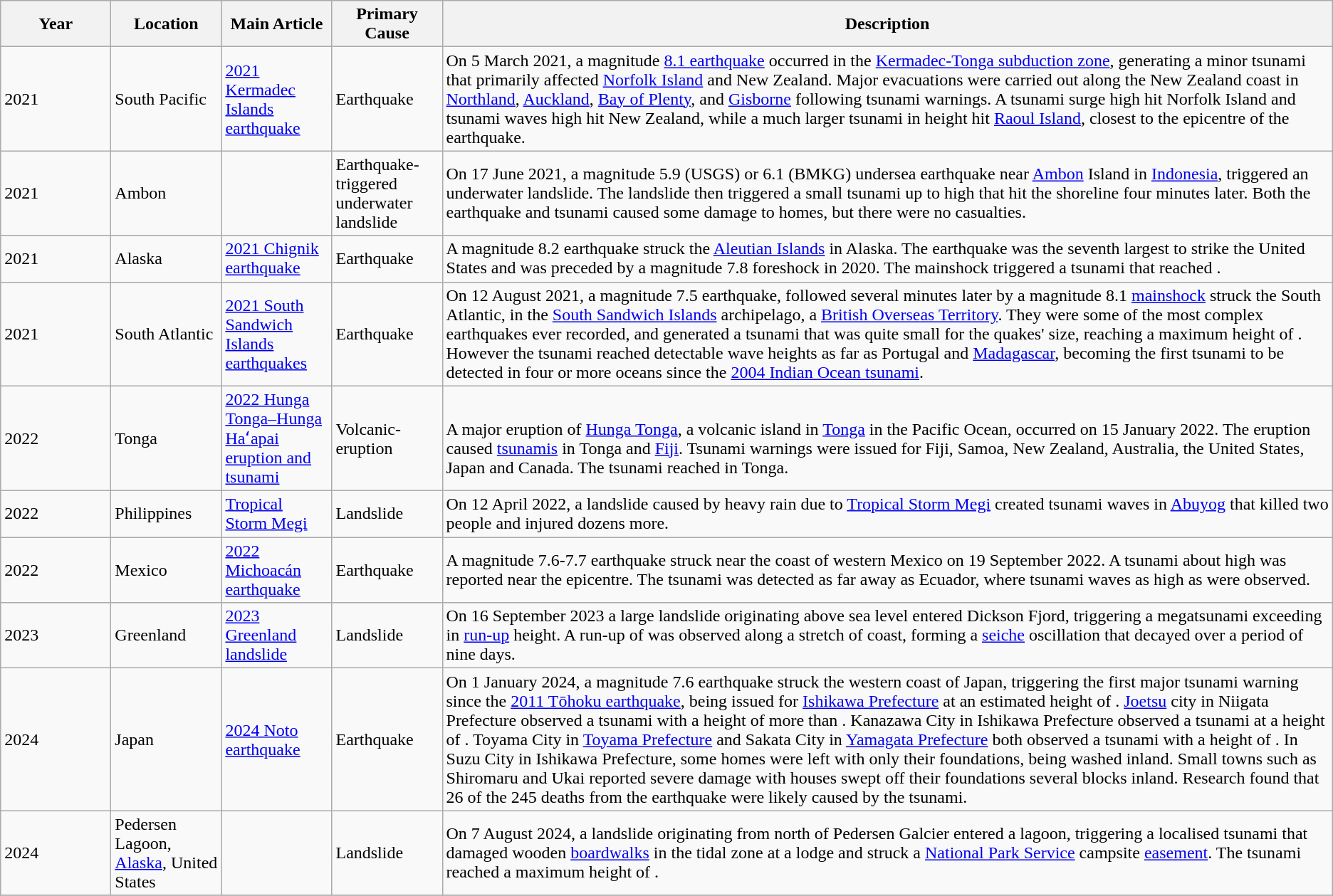<table class="wikitable sortable">
<tr>
<th style="width:6em;">Year</th>
<th style="width:6em;">Location</th>
<th style="width:6em;">Main Article</th>
<th style="width:6em;">Primary Cause</th>
<th>Description</th>
</tr>
<tr>
<td>2021</td>
<td>South Pacific</td>
<td><a href='#'>2021 Kermadec Islands earthquake</a></td>
<td>Earthquake</td>
<td>On 5 March 2021, a magnitude <a href='#'>8.1 earthquake</a> occurred in the <a href='#'>Kermadec-Tonga subduction zone</a>, generating a minor tsunami that primarily affected <a href='#'>Norfolk Island</a> and New Zealand. Major evacuations were carried out along the New Zealand coast in <a href='#'>Northland</a>, <a href='#'>Auckland</a>, <a href='#'>Bay of Plenty</a>, and <a href='#'>Gisborne</a> following tsunami warnings. A tsunami surge  high hit Norfolk Island and tsunami waves  high hit New Zealand, while a much larger tsunami  in height hit <a href='#'>Raoul Island</a>, closest to the epicentre of the earthquake.</td>
</tr>
<tr>
<td>2021</td>
<td>Ambon</td>
<td></td>
<td>Earthquake-triggered underwater landslide</td>
<td>On 17 June 2021, a magnitude 5.9 (USGS) or 6.1 (BMKG) undersea earthquake near <a href='#'>Ambon</a> Island in <a href='#'>Indonesia</a>, triggered an underwater landslide. The landslide then triggered a small tsunami up to  high that hit the shoreline four minutes later. Both the earthquake and tsunami caused some damage to homes, but there were no casualties.</td>
</tr>
<tr>
<td>2021</td>
<td>Alaska</td>
<td><a href='#'>2021 Chignik earthquake</a></td>
<td>Earthquake</td>
<td>A magnitude 8.2 earthquake struck the <a href='#'>Aleutian Islands</a> in Alaska. The earthquake was the seventh largest to strike the United States and was preceded by a magnitude 7.8 foreshock in 2020. The mainshock triggered a tsunami that reached .</td>
</tr>
<tr>
<td>2021</td>
<td>South Atlantic</td>
<td><a href='#'>2021 South Sandwich Islands earthquakes</a></td>
<td>Earthquake</td>
<td>On 12 August 2021, a magnitude 7.5 earthquake, followed several minutes later by a magnitude 8.1 <a href='#'>mainshock</a> struck the South Atlantic, in the <a href='#'>South Sandwich Islands</a> archipelago, a <a href='#'>British Overseas Territory</a>. They were some of the most complex earthquakes ever recorded, and generated a tsunami that was quite small for the quakes' size, reaching a maximum height of . However the tsunami reached detectable wave heights as far as Portugal and <a href='#'>Madagascar</a>, becoming the first tsunami to be detected in four or more oceans since the <a href='#'>2004 Indian Ocean tsunami</a>.</td>
</tr>
<tr>
<td>2022</td>
<td>Tonga</td>
<td><a href='#'>2022 Hunga Tonga–Hunga Haʻapai eruption and tsunami</a></td>
<td>Volcanic-eruption</td>
<td><br>A major eruption of <a href='#'>Hunga Tonga</a>, a volcanic island in <a href='#'>Tonga</a> in the Pacific Ocean, occurred on 15 January 2022. The eruption caused <a href='#'>tsunamis</a> in Tonga and <a href='#'>Fiji</a>. Tsunami warnings were issued for Fiji, Samoa, New Zealand, Australia, the United States, Japan and Canada. The tsunami reached  in Tonga.</td>
</tr>
<tr>
<td>2022</td>
<td>Philippines</td>
<td><a href='#'>Tropical Storm Megi</a></td>
<td>Landslide</td>
<td>On 12 April 2022, a landslide caused by heavy rain due to <a href='#'>Tropical Storm Megi</a> created tsunami waves in <a href='#'>Abuyog</a> that killed two people and injured dozens more.</td>
</tr>
<tr>
<td>2022</td>
<td>Mexico</td>
<td><a href='#'>2022 Michoacán earthquake</a></td>
<td>Earthquake</td>
<td>A magnitude 7.6-7.7 earthquake struck near the coast of western Mexico on 19 September 2022. A tsunami about  high was reported near the epicentre. The tsunami was detected as far away as Ecuador, where tsunami waves as high as  were observed.</td>
</tr>
<tr>
<td>2023</td>
<td>Greenland</td>
<td><a href='#'>2023 Greenland landslide</a></td>
<td>Landslide</td>
<td>On 16 September 2023 a large landslide originating  above sea level entered Dickson Fjord, triggering a megatsunami exceeding  in <a href='#'>run-up</a> height. A run-up of  was observed along a  stretch of coast, forming a <a href='#'>seiche</a> oscillation that decayed over a period of nine days.</td>
</tr>
<tr>
<td>2024</td>
<td>Japan</td>
<td><a href='#'>2024 Noto earthquake</a></td>
<td>Earthquake</td>
<td>On 1 January 2024, a magnitude 7.6 earthquake struck the western coast of Japan, triggering the first major tsunami warning since the <a href='#'>2011 Tōhoku earthquake</a>, being issued for <a href='#'>Ishikawa Prefecture</a> at an estimated height of . <a href='#'>Joetsu</a> city in Niigata Prefecture observed a tsunami with a height of more than . Kanazawa City in Ishikawa Prefecture observed a tsunami at a height of . Toyama City in <a href='#'>Toyama Prefecture</a> and Sakata City in <a href='#'>Yamagata Prefecture</a> both observed a tsunami with a height of . In Suzu City in Ishikawa Prefecture, some homes were left with only their foundations, being washed inland. Small towns such as Shiromaru and Ukai reported severe damage with houses swept off their foundations several blocks inland. Research found that 26 of the 245 deaths from the earthquake were likely caused by the tsunami.</td>
</tr>
<tr>
<td>2024</td>
<td>Pedersen Lagoon, <a href='#'>Alaska</a>, United States</td>
<td></td>
<td>Landslide</td>
<td>On 7 August 2024, a landslide originating from north of Pedersen Galcier entered a lagoon, triggering a localised tsunami that damaged wooden <a href='#'>boardwalks</a> in the tidal zone at a lodge and struck a <a href='#'>National Park Service</a> campsite <a href='#'>easement</a>. The tsunami reached a maximum height of .</td>
</tr>
<tr>
</tr>
</table>
